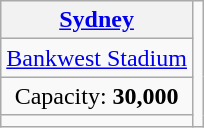<table class="wikitable" style="text-align:center">
<tr>
<th><a href='#'>Sydney</a></th>
<td rowspan=4></td>
</tr>
<tr>
<td><a href='#'>Bankwest Stadium</a></td>
</tr>
<tr>
<td>Capacity: <strong>30,000</strong></td>
</tr>
<tr>
<td></td>
</tr>
</table>
